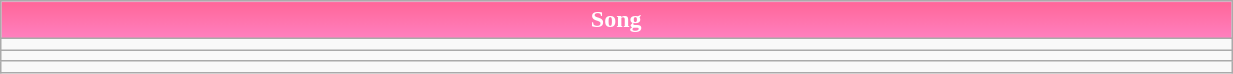<table class=wikitable width=65%>
<tr>
<th style="background:linear-gradient(#FF6699, #FF80BF); color:white" align="center" width="21%">Song</th>
</tr>
<tr>
<td></td>
</tr>
<tr>
<td></td>
</tr>
<tr>
<td></td>
</tr>
</table>
